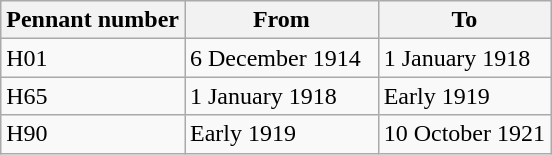<table class="wikitable" style="text-align:left">
<tr>
<th>Pennant number</th>
<th>From</th>
<th>To</th>
</tr>
<tr>
<td>H01</td>
<td>6 December 1914  </td>
<td>1 January 1918</td>
</tr>
<tr>
<td>H65</td>
<td>1 January 1918</td>
<td>Early 1919</td>
</tr>
<tr>
<td>H90</td>
<td>Early 1919</td>
<td>10 October 1921</td>
</tr>
</table>
